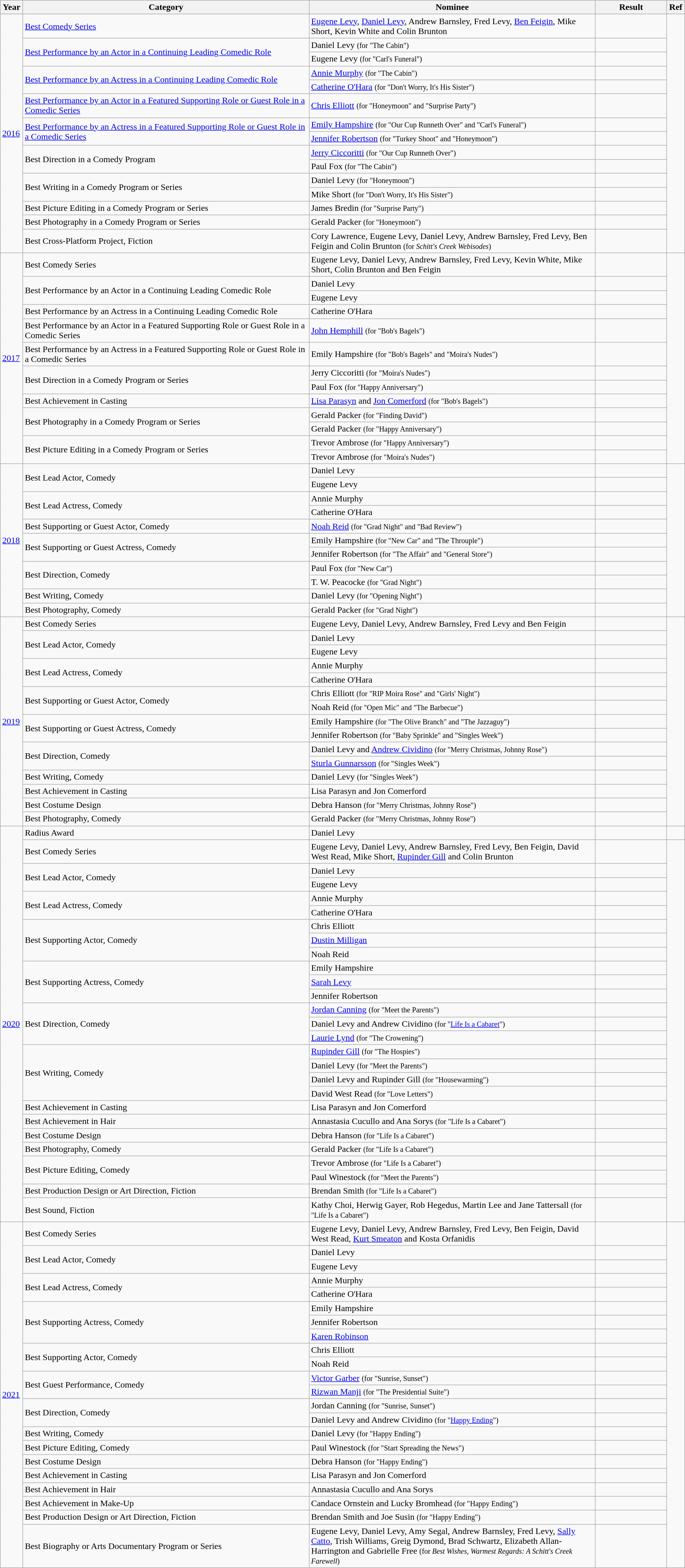<table class="wikitable">
<tr>
<th width=3%>Year</th>
<th width=40%>Category</th>
<th width=40%>Nominee</th>
<th width=10%>Result</th>
<th width=2%>Ref</th>
</tr>
<tr>
<td rowspan="15"><a href='#'>2016</a></td>
<td><a href='#'>Best Comedy Series</a></td>
<td><a href='#'>Eugene Levy</a>, <a href='#'>Daniel Levy</a>, Andrew Barnsley, Fred Levy, <a href='#'>Ben Feigin</a>, Mike Short, Kevin White and Colin Brunton</td>
<td></td>
<td rowspan="15"></td>
</tr>
<tr>
<td rowspan="2"><a href='#'>Best Performance by an Actor in a Continuing Leading Comedic Role</a></td>
<td>Daniel Levy <small>(for "The Cabin")</small></td>
<td></td>
</tr>
<tr>
<td>Eugene Levy <small>(for "Carl's Funeral")</small></td>
<td></td>
</tr>
<tr>
<td rowspan="2"><a href='#'>Best Performance by an Actress in a Continuing Leading Comedic Role</a></td>
<td><a href='#'>Annie Murphy</a> <small>(for "The Cabin")</small></td>
<td></td>
</tr>
<tr>
<td><a href='#'>Catherine O'Hara</a> <small>(for "Don't Worry, It's His Sister")</small></td>
<td></td>
</tr>
<tr>
<td><a href='#'>Best Performance by an Actor in a Featured Supporting Role or Guest Role in a Comedic Series</a></td>
<td><a href='#'>Chris Elliott</a> <small>(for "Honeymoon" and "Surprise Party")</small></td>
<td></td>
</tr>
<tr>
<td rowspan="2"><a href='#'>Best Performance by an Actress in a Featured Supporting Role or Guest Role in a Comedic Series</a></td>
<td><a href='#'>Emily Hampshire</a> <small>(for "Our Cup Runneth Over" and "Carl's Funeral")</small></td>
<td></td>
</tr>
<tr>
<td><a href='#'>Jennifer Robertson</a> <small>(for "Turkey Shoot" and "Honeymoon")</small></td>
<td></td>
</tr>
<tr>
<td rowspan="2">Best Direction in a Comedy Program</td>
<td><a href='#'>Jerry Ciccoritti</a> <small>(for "Our Cup Runneth Over")</small></td>
<td></td>
</tr>
<tr>
<td>Paul Fox <small>(for "The Cabin")</small></td>
<td></td>
</tr>
<tr>
<td rowspan="2">Best Writing in a Comedy Program or Series</td>
<td>Daniel Levy <small>(for "Honeymoon")</small></td>
<td></td>
</tr>
<tr>
<td>Mike Short <small>(for "Don't Worry, It's His Sister")</small></td>
<td></td>
</tr>
<tr>
<td>Best Picture Editing in a Comedy Program or Series</td>
<td>James Bredin <small>(for "Surprise Party")</small></td>
<td></td>
</tr>
<tr>
<td>Best Photography in a Comedy Program or Series</td>
<td>Gerald Packer <small>(for "Honeymoon")</small></td>
<td></td>
</tr>
<tr>
<td>Best Cross-Platform Project, Fiction</td>
<td>Cory Lawrence, Eugene Levy, Daniel Levy, Andrew Barnsley, Fred Levy, Ben Feigin and Colin Brunton <small>(for <em>Schitt's Creek Webisodes</em>)</small></td>
<td></td>
</tr>
<tr>
<td rowspan="13"><a href='#'>2017</a></td>
<td>Best Comedy Series</td>
<td>Eugene Levy, Daniel Levy, Andrew Barnsley, Fred Levy, Kevin White, Mike Short, Colin Brunton and Ben Feigin</td>
<td></td>
<td rowspan="13"></td>
</tr>
<tr>
<td rowspan="2">Best Performance by an Actor in a Continuing Leading Comedic Role</td>
<td>Daniel Levy</td>
<td></td>
</tr>
<tr>
<td>Eugene Levy</td>
<td></td>
</tr>
<tr>
<td>Best Performance by an Actress in a Continuing Leading Comedic Role</td>
<td>Catherine O'Hara</td>
<td></td>
</tr>
<tr>
<td>Best Performance by an Actor in a Featured Supporting Role or Guest Role in a Comedic Series</td>
<td><a href='#'>John Hemphill</a> <small>(for "Bob's Bagels")</small></td>
<td></td>
</tr>
<tr>
<td>Best Performance by an Actress in a Featured Supporting Role or Guest Role in a Comedic Series</td>
<td>Emily Hampshire <small>(for "Bob's Bagels" and "Moira's Nudes")</small></td>
<td></td>
</tr>
<tr>
<td rowspan="2">Best Direction in a Comedy Program or Series</td>
<td>Jerry Ciccoritti <small>(for "Moira's Nudes")</small></td>
<td></td>
</tr>
<tr>
<td>Paul Fox <small>(for "Happy Anniversary")</small></td>
<td></td>
</tr>
<tr>
<td>Best Achievement in Casting</td>
<td><a href='#'>Lisa Parasyn</a> and <a href='#'>Jon Comerford</a> <small>(for "Bob's Bagels")</small></td>
<td></td>
</tr>
<tr>
<td rowspan="2">Best Photography in a Comedy Program or Series</td>
<td>Gerald Packer <small>(for "Finding David")</small></td>
<td></td>
</tr>
<tr>
<td>Gerald Packer <small>(for "Happy Anniversary")</small></td>
<td></td>
</tr>
<tr>
<td rowspan="2">Best Picture Editing in a Comedy Program or Series</td>
<td>Trevor Ambrose <small>(for "Happy Anniversary")</small></td>
<td></td>
</tr>
<tr>
<td>Trevor Ambrose <small>(for "Moira's Nudes")</small></td>
<td></td>
</tr>
<tr>
<td rowspan="11"><a href='#'>2018</a></td>
<td rowspan="2">Best Lead Actor, Comedy</td>
<td>Daniel Levy</td>
<td></td>
<td rowspan="11"></td>
</tr>
<tr>
<td>Eugene Levy</td>
<td></td>
</tr>
<tr>
<td rowspan="2">Best Lead Actress, Comedy</td>
<td>Annie Murphy</td>
<td></td>
</tr>
<tr>
<td>Catherine O'Hara</td>
<td></td>
</tr>
<tr>
<td>Best Supporting or Guest Actor, Comedy</td>
<td><a href='#'>Noah Reid</a> <small>(for "Grad Night" and "Bad Review")</small></td>
<td></td>
</tr>
<tr>
<td rowspan="2">Best Supporting or Guest Actress, Comedy</td>
<td>Emily Hampshire <small>(for "New Car" and "The Throuple")</small></td>
<td></td>
</tr>
<tr>
<td>Jennifer Robertson <small>(for "The Affair" and "General Store")</small></td>
<td></td>
</tr>
<tr>
<td rowspan="2">Best Direction, Comedy</td>
<td>Paul Fox <small>(for "New Car")</small></td>
<td></td>
</tr>
<tr>
<td>T. W. Peacocke <small>(for "Grad Night")</small></td>
<td></td>
</tr>
<tr>
<td>Best Writing, Comedy</td>
<td>Daniel Levy <small>(for "Opening Night")</small></td>
<td></td>
</tr>
<tr>
<td>Best Photography, Comedy</td>
<td>Gerald Packer <small>(for "Grad Night")</small></td>
<td></td>
</tr>
<tr>
<td rowspan="15"><a href='#'>2019</a></td>
<td>Best Comedy Series</td>
<td>Eugene Levy, Daniel Levy, Andrew Barnsley, Fred Levy and Ben Feigin</td>
<td></td>
<td rowspan="15"></td>
</tr>
<tr>
<td rowspan="2">Best Lead Actor, Comedy</td>
<td>Daniel Levy</td>
<td></td>
</tr>
<tr>
<td>Eugene Levy</td>
<td></td>
</tr>
<tr>
<td rowspan="2">Best Lead Actress, Comedy</td>
<td>Annie Murphy</td>
<td></td>
</tr>
<tr>
<td>Catherine O'Hara</td>
<td></td>
</tr>
<tr>
<td rowspan="2">Best Supporting or Guest Actor, Comedy</td>
<td>Chris Elliott <small>(for "RIP Moira Rose" and "Girls' Night")</small></td>
<td></td>
</tr>
<tr>
<td>Noah Reid <small>(for "Open Mic" and "The Barbecue")</small></td>
<td></td>
</tr>
<tr>
<td rowspan="2">Best Supporting or Guest Actress, Comedy</td>
<td>Emily Hampshire <small>(for "The Olive Branch" and "The Jazzaguy")</small></td>
<td></td>
</tr>
<tr>
<td>Jennifer Robertson <small>(for "Baby Sprinkle" and "Singles Week")</small></td>
<td></td>
</tr>
<tr>
<td rowspan="2">Best Direction, Comedy</td>
<td>Daniel Levy and <a href='#'>Andrew Cividino</a> <small>(for "Merry Christmas, Johnny Rose")</small></td>
<td></td>
</tr>
<tr>
<td><a href='#'>Sturla Gunnarsson</a> <small>(for "Singles Week")</small></td>
<td></td>
</tr>
<tr>
<td>Best Writing, Comedy</td>
<td>Daniel Levy <small>(for "Singles Week")</small></td>
<td></td>
</tr>
<tr>
<td>Best Achievement in Casting</td>
<td>Lisa Parasyn and Jon Comerford</td>
<td></td>
</tr>
<tr>
<td>Best Costume Design</td>
<td>Debra Hanson <small>(for "Merry Christmas, Johnny Rose")</small></td>
<td></td>
</tr>
<tr>
<td>Best Photography, Comedy</td>
<td>Gerald Packer <small>(for "Merry Christmas, Johnny Rose")</small></td>
<td></td>
</tr>
<tr>
<td rowspan="27"><a href='#'>2020</a></td>
<td>Radius Award</td>
<td>Daniel Levy</td>
<td></td>
<td></td>
</tr>
<tr>
<td>Best Comedy Series</td>
<td>Eugene Levy, Daniel Levy, Andrew Barnsley, Fred Levy, Ben Feigin, David West Read, Mike Short, <a href='#'>Rupinder Gill</a> and Colin Brunton</td>
<td></td>
<td rowspan="26"></td>
</tr>
<tr>
<td rowspan="2">Best Lead Actor, Comedy</td>
<td>Daniel Levy</td>
<td></td>
</tr>
<tr>
<td>Eugene Levy</td>
<td></td>
</tr>
<tr>
<td rowspan="2">Best Lead Actress, Comedy</td>
<td>Annie Murphy</td>
<td></td>
</tr>
<tr>
<td>Catherine O'Hara</td>
<td></td>
</tr>
<tr>
<td rowspan="3">Best Supporting Actor, Comedy</td>
<td>Chris Elliott</td>
<td></td>
</tr>
<tr>
<td><a href='#'>Dustin Milligan</a></td>
<td></td>
</tr>
<tr>
<td>Noah Reid</td>
<td></td>
</tr>
<tr>
<td rowspan="3">Best Supporting Actress, Comedy</td>
<td>Emily Hampshire</td>
<td></td>
</tr>
<tr>
<td><a href='#'>Sarah Levy</a></td>
<td></td>
</tr>
<tr>
<td>Jennifer Robertson</td>
<td></td>
</tr>
<tr>
<td rowspan="3">Best Direction, Comedy</td>
<td><a href='#'>Jordan Canning</a> <small>(for "Meet the Parents")</small></td>
<td></td>
</tr>
<tr>
<td>Daniel Levy and Andrew Cividino <small>(for "<a href='#'>Life Is a Cabaret</a>")</small></td>
<td></td>
</tr>
<tr>
<td><a href='#'>Laurie Lynd</a> <small>(for "The Crowening")</small></td>
<td></td>
</tr>
<tr>
<td rowspan="4">Best Writing, Comedy</td>
<td><a href='#'>Rupinder Gill</a> <small>(for "The Hospies")</small></td>
<td></td>
</tr>
<tr>
<td>Daniel Levy <small>(for "Meet the Parents")</small></td>
<td></td>
</tr>
<tr>
<td>Daniel Levy and Rupinder Gill <small>(for "Housewarming")</small></td>
<td></td>
</tr>
<tr>
<td>David West Read <small>(for "Love Letters")</small></td>
<td></td>
</tr>
<tr>
<td>Best Achievement in Casting</td>
<td>Lisa Parasyn and Jon Comerford</td>
<td></td>
</tr>
<tr>
<td>Best Achievement in Hair</td>
<td>Annastasia Cucullo and Ana Sorys <small>(for "Life Is a Cabaret")</small></td>
<td></td>
</tr>
<tr>
<td>Best Costume Design</td>
<td>Debra Hanson <small>(for "Life Is a Cabaret")</small></td>
<td></td>
</tr>
<tr>
<td>Best Photography, Comedy</td>
<td>Gerald Packer <small>(for "Life Is a Cabaret")</small></td>
<td></td>
</tr>
<tr>
<td rowspan="2">Best Picture Editing, Comedy</td>
<td>Trevor Ambrose <small>(for "Life Is a Cabaret")</small></td>
<td></td>
</tr>
<tr>
<td>Paul Winestock <small>(for "Meet the Parents")</small></td>
<td></td>
</tr>
<tr>
<td>Best Production Design or Art Direction, Fiction</td>
<td>Brendan Smith <small>(for "Life Is a Cabaret")</small></td>
<td></td>
</tr>
<tr>
<td>Best Sound, Fiction</td>
<td>Kathy Choi, Herwig Gayer, Rob Hegedus, Martin Lee and Jane Tattersall <small>(for "Life Is a Cabaret")</small></td>
<td></td>
</tr>
<tr>
<td rowspan="22"><a href='#'>2021</a></td>
<td>Best Comedy Series</td>
<td>Eugene Levy, Daniel Levy, Andrew Barnsley, Fred Levy, Ben Feigin, David West Read, <a href='#'>Kurt Smeaton</a> and Kosta Orfanidis</td>
<td></td>
<td rowspan="22"></td>
</tr>
<tr>
<td rowspan="2">Best Lead Actor, Comedy</td>
<td>Daniel Levy</td>
<td></td>
</tr>
<tr>
<td>Eugene Levy</td>
<td></td>
</tr>
<tr>
<td rowspan="2">Best Lead Actress, Comedy</td>
<td>Annie Murphy</td>
<td></td>
</tr>
<tr>
<td>Catherine O'Hara</td>
<td></td>
</tr>
<tr>
<td rowspan="3">Best Supporting Actress, Comedy</td>
<td>Emily Hampshire</td>
<td></td>
</tr>
<tr>
<td>Jennifer Robertson</td>
<td></td>
</tr>
<tr>
<td><a href='#'>Karen Robinson</a></td>
<td></td>
</tr>
<tr>
<td rowspan="2">Best Supporting Actor, Comedy</td>
<td>Chris Elliott</td>
<td></td>
</tr>
<tr>
<td>Noah Reid</td>
<td></td>
</tr>
<tr>
<td rowspan="2">Best Guest Performance, Comedy</td>
<td><a href='#'>Victor Garber</a> <small>(for "Sunrise, Sunset")</small></td>
<td></td>
</tr>
<tr>
<td><a href='#'>Rizwan Manji</a> <small>(for "The Presidential Suite")</small></td>
<td></td>
</tr>
<tr>
<td rowspan="2">Best Direction, Comedy</td>
<td>Jordan Canning <small>(for "Sunrise, Sunset")</small></td>
<td></td>
</tr>
<tr>
<td>Daniel Levy and Andrew Cividino <small>(for "<a href='#'>Happy Ending</a>")</small></td>
<td></td>
</tr>
<tr>
<td>Best Writing, Comedy</td>
<td>Daniel Levy <small>(for "Happy Ending")</small></td>
<td></td>
</tr>
<tr>
<td>Best Picture Editing, Comedy</td>
<td>Paul Winestock <small>(for "Start Spreading the News")</small></td>
<td></td>
</tr>
<tr>
<td>Best Costume Design</td>
<td>Debra Hanson <small>(for "Happy Ending")</small></td>
<td></td>
</tr>
<tr>
<td>Best Achievement in Casting</td>
<td>Lisa Parasyn and Jon Comerford</td>
<td></td>
</tr>
<tr>
<td>Best Achievement in Hair</td>
<td>Annastasia Cucullo and Ana Sorys</td>
<td></td>
</tr>
<tr>
<td>Best Achievement in Make-Up</td>
<td>Candace Ornstein and Lucky Bromhead <small>(for "Happy Ending")</small></td>
<td></td>
</tr>
<tr>
<td>Best Production Design or Art Direction, Fiction</td>
<td>Brendan Smith and Joe Susin <small>(for "Happy Ending")</small></td>
<td></td>
</tr>
<tr>
<td>Best Biography or Arts Documentary Program or Series</td>
<td>Eugene Levy, Daniel Levy, Amy Segal, Andrew Barnsley, Fred Levy, <a href='#'>Sally Catto</a>, Trish Williams, Greig Dymond, Brad Schwartz, Elizabeth Allan-Harrington and Gabrielle Free <small>(for <em>Best Wishes, Warmest Regards: A Schitt's Creek Farewell</em>)</small></td>
<td></td>
</tr>
</table>
